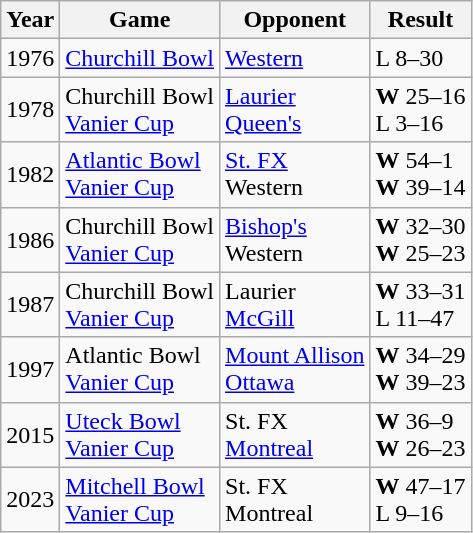<table class="wikitable">
<tr>
<th>Year</th>
<th>Game</th>
<th>Opponent</th>
<th>Result</th>
</tr>
<tr>
<td>1976</td>
<td><a href='#'>Churchill Bowl</a></td>
<td><a href='#'>Western</a></td>
<td>L 8–30</td>
</tr>
<tr>
<td>1978</td>
<td>Churchill Bowl<br><a href='#'>Vanier Cup</a></td>
<td><a href='#'>Laurier</a><br><a href='#'>Queen's</a></td>
<td><strong>W</strong> 25–16<br>L 3–16</td>
</tr>
<tr>
<td>1982</td>
<td><a href='#'>Atlantic Bowl</a><br><a href='#'>Vanier Cup</a></td>
<td><a href='#'>St. FX</a><br>Western</td>
<td><strong>W</strong> 54–1<br><strong>W</strong> 39–14</td>
</tr>
<tr>
<td>1986</td>
<td>Churchill Bowl<br><a href='#'>Vanier Cup</a></td>
<td><a href='#'>Bishop's</a><br>Western</td>
<td><strong>W</strong> 32–30<br><strong>W</strong> 25–23</td>
</tr>
<tr>
<td>1987</td>
<td>Churchill Bowl<br><a href='#'>Vanier Cup</a></td>
<td>Laurier<br><a href='#'>McGill</a></td>
<td><strong>W</strong> 33–31<br>L 11–47</td>
</tr>
<tr>
<td>1997</td>
<td>Atlantic Bowl<br><a href='#'>Vanier Cup</a></td>
<td><a href='#'>Mount Allison</a><br><a href='#'>Ottawa</a></td>
<td><strong>W</strong> 34–29<br><strong>W</strong> 39–23</td>
</tr>
<tr>
<td>2015</td>
<td><a href='#'>Uteck Bowl</a><br><a href='#'>Vanier Cup</a></td>
<td>St. FX<br><a href='#'>Montreal</a></td>
<td><strong>W</strong> 36–9<br><strong>W</strong> 26–23</td>
</tr>
<tr>
<td>2023</td>
<td><a href='#'>Mitchell Bowl</a><br><a href='#'>Vanier Cup</a></td>
<td>St. FX<br>Montreal</td>
<td><strong>W</strong> 47–17<br>L 9–16</td>
</tr>
</table>
